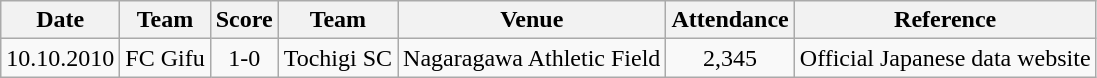<table class="wikitable" style="text-align:center;">
<tr>
<th>Date</th>
<th>Team</th>
<th>Score</th>
<th>Team</th>
<th>Venue</th>
<th>Attendance</th>
<th>Reference</th>
</tr>
<tr>
<td>10.10.2010</td>
<td>FC Gifu</td>
<td>1-0</td>
<td>Tochigi SC</td>
<td>Nagaragawa Athletic Field</td>
<td>2,345</td>
<td>Official Japanese data website </td>
</tr>
</table>
